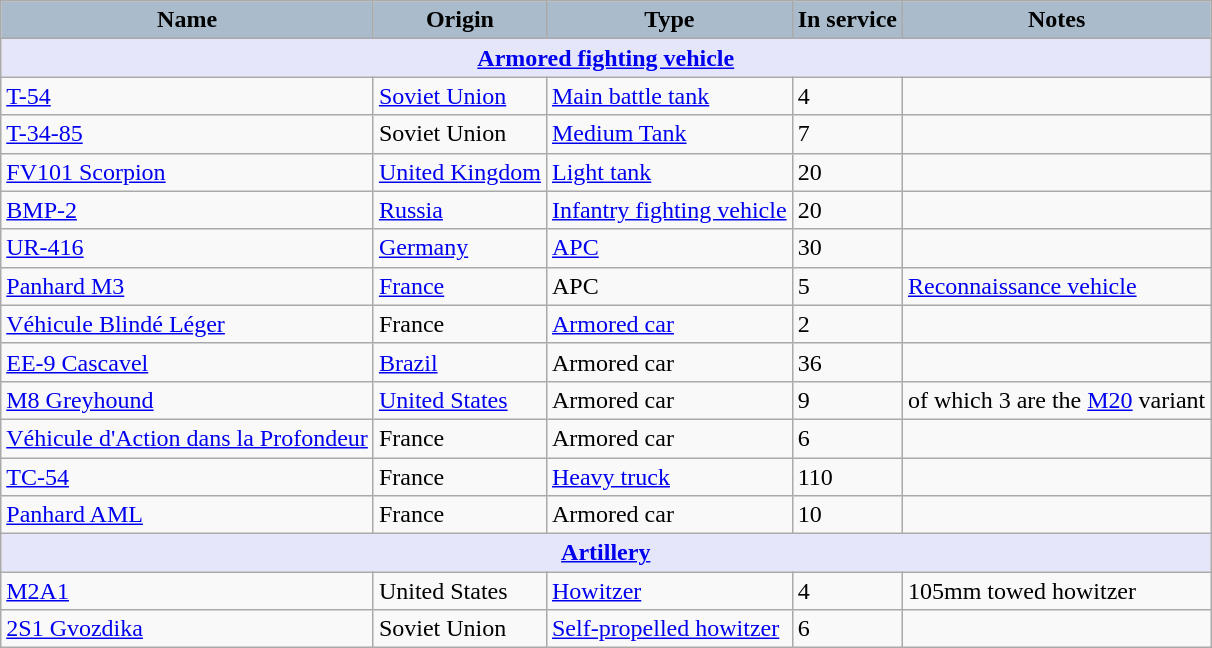<table class="wikitable">
<tr>
<th style="text-align:center; background:#aabccc;">Name</th>
<th style="text-align: center; background:#aabccc;">Origin</th>
<th style="text-align:l center; background:#aabccc;">Type</th>
<th style="text-align:l center; background:#aabccc;">In service</th>
<th style="text-align: center; background:#aabccc;">Notes</th>
</tr>
<tr>
<th style="align: center; background: lavender;" colspan="7"><a href='#'>Armored fighting vehicle</a></th>
</tr>
<tr>
<td><a href='#'>T-54</a></td>
<td><a href='#'>Soviet Union</a></td>
<td><a href='#'>Main battle tank</a></td>
<td>4</td>
<td></td>
</tr>
<tr>
<td><a href='#'>T-34-85</a></td>
<td>Soviet Union</td>
<td><a href='#'>Medium Tank</a></td>
<td>7</td>
<td></td>
</tr>
<tr>
<td><a href='#'>FV101 Scorpion</a></td>
<td><a href='#'>United Kingdom</a></td>
<td><a href='#'>Light tank</a></td>
<td>20</td>
<td></td>
</tr>
<tr>
<td><a href='#'>BMP-2</a></td>
<td><a href='#'>Russia</a></td>
<td><a href='#'>Infantry fighting vehicle</a></td>
<td>20</td>
<td></td>
</tr>
<tr>
<td><a href='#'>UR-416</a></td>
<td><a href='#'>Germany</a></td>
<td><a href='#'>APC</a></td>
<td>30</td>
<td></td>
</tr>
<tr>
<td><a href='#'>Panhard M3</a></td>
<td><a href='#'>France</a></td>
<td>APC</td>
<td>5</td>
<td><a href='#'>Reconnaissance vehicle</a></td>
</tr>
<tr>
<td><a href='#'>Véhicule Blindé Léger</a></td>
<td>France</td>
<td><a href='#'>Armored car</a></td>
<td>2</td>
<td></td>
</tr>
<tr>
<td><a href='#'>EE-9 Cascavel</a></td>
<td><a href='#'>Brazil</a></td>
<td>Armored car</td>
<td>36</td>
<td></td>
</tr>
<tr>
<td><a href='#'>M8 Greyhound</a></td>
<td><a href='#'>United States</a></td>
<td>Armored car</td>
<td>9</td>
<td>of which 3 are the <a href='#'>M20</a> variant</td>
</tr>
<tr>
<td><a href='#'>Véhicule d'Action dans la Profondeur</a></td>
<td>France</td>
<td>Armored car</td>
<td>6</td>
<td></td>
</tr>
<tr>
<td><a href='#'>TC-54</a></td>
<td>France</td>
<td><a href='#'>Heavy truck</a></td>
<td>110</td>
<td></td>
</tr>
<tr>
<td><a href='#'>Panhard AML</a></td>
<td>France</td>
<td>Armored car</td>
<td>10</td>
<td></td>
</tr>
<tr>
<th style="align: center; background: lavender;" colspan="7"><a href='#'>Artillery</a></th>
</tr>
<tr>
<td><a href='#'>M2A1</a></td>
<td>United States</td>
<td><a href='#'>Howitzer</a></td>
<td>4</td>
<td>105mm towed howitzer</td>
</tr>
<tr>
<td><a href='#'>2S1 Gvozdika</a></td>
<td>Soviet Union</td>
<td><a href='#'>Self-propelled howitzer</a></td>
<td>6</td>
<td></td>
</tr>
</table>
